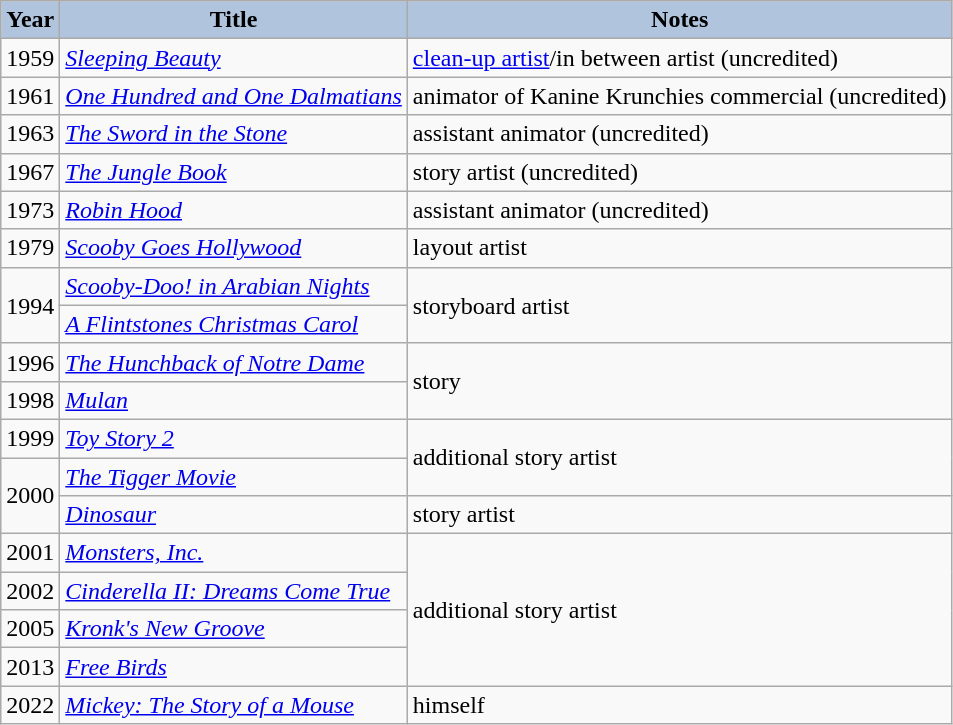<table class="wikitable">
<tr>
<th style="background:#B0C4DE;">Year</th>
<th style="background:#B0C4DE;">Title</th>
<th style="background:#B0C4DE;">Notes</th>
</tr>
<tr>
<td>1959</td>
<td><em><a href='#'>Sleeping Beauty</a></em></td>
<td><a href='#'>clean-up artist</a>/in between artist (uncredited)</td>
</tr>
<tr>
<td>1961</td>
<td><em><a href='#'>One Hundred and One Dalmatians</a></em></td>
<td>animator of Kanine Krunchies commercial (uncredited)</td>
</tr>
<tr>
<td>1963</td>
<td><em><a href='#'>The Sword in the Stone</a></em></td>
<td>assistant animator (uncredited)</td>
</tr>
<tr>
<td>1967</td>
<td><em><a href='#'>The Jungle Book</a></em></td>
<td>story artist (uncredited)</td>
</tr>
<tr>
<td>1973</td>
<td><em><a href='#'>Robin Hood</a></em></td>
<td>assistant animator (uncredited)</td>
</tr>
<tr>
<td>1979</td>
<td><em><a href='#'>Scooby Goes Hollywood</a></em></td>
<td>layout artist</td>
</tr>
<tr>
<td rowspan="2">1994</td>
<td><em><a href='#'>Scooby-Doo! in Arabian Nights</a></em></td>
<td rowspan="2">storyboard artist</td>
</tr>
<tr>
<td><em><a href='#'>A Flintstones Christmas Carol</a></em></td>
</tr>
<tr>
<td>1996</td>
<td><em><a href='#'>The Hunchback of Notre Dame</a></em></td>
<td rowspan="2">story</td>
</tr>
<tr>
<td>1998</td>
<td><em><a href='#'>Mulan</a></em></td>
</tr>
<tr>
<td>1999</td>
<td><em><a href='#'>Toy Story 2</a></em></td>
<td rowspan="2">additional story artist</td>
</tr>
<tr>
<td rowspan="2">2000</td>
<td><em><a href='#'>The Tigger Movie</a></em></td>
</tr>
<tr>
<td><em><a href='#'>Dinosaur</a></em></td>
<td>story artist</td>
</tr>
<tr>
<td>2001</td>
<td><em><a href='#'>Monsters, Inc.</a></em></td>
<td rowspan="4">additional story artist</td>
</tr>
<tr>
<td>2002</td>
<td><em><a href='#'>Cinderella II: Dreams Come True</a></em></td>
</tr>
<tr>
<td>2005</td>
<td><em><a href='#'>Kronk's New Groove</a></em></td>
</tr>
<tr>
<td>2013</td>
<td><em><a href='#'>Free Birds</a></em></td>
</tr>
<tr>
<td>2022</td>
<td><em><a href='#'>Mickey: The Story of a Mouse</a></em></td>
<td>himself</td>
</tr>
</table>
